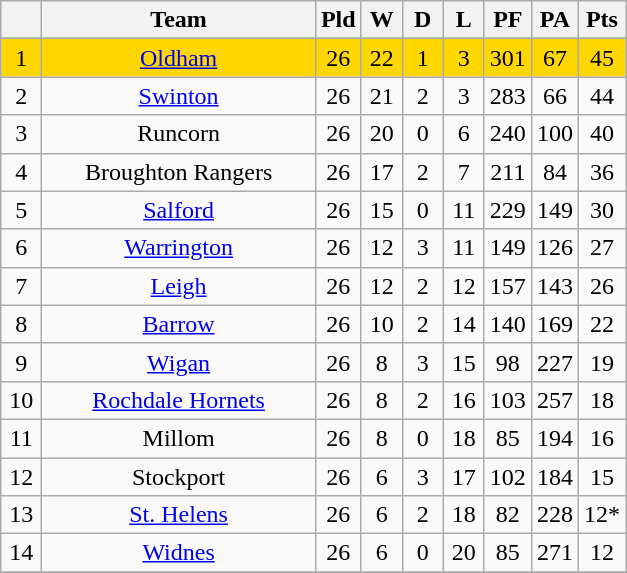<table class="wikitable" style="text-align:center;">
<tr>
<th width=20 abbr="Position"></th>
<th width=175>Team</th>
<th width=20 abbr="Played">Pld</th>
<th width=20 abbr="Won">W</th>
<th width=20 abbr="Drawn">D</th>
<th width=20 abbr="Lost">L</th>
<th width=20 abbr="Points for">PF</th>
<th width=20 abbr="Points against">PA</th>
<th width=20 abbr="Points">Pts</th>
</tr>
<tr>
</tr>
<tr align=center style="background:#FFD700;">
<td>1</td>
<td><a href='#'>Oldham</a></td>
<td>26</td>
<td>22</td>
<td>1</td>
<td>3</td>
<td>301</td>
<td>67</td>
<td>45</td>
</tr>
<tr align=center style="background:">
<td>2</td>
<td><a href='#'>Swinton</a></td>
<td>26</td>
<td>21</td>
<td>2</td>
<td>3</td>
<td>283</td>
<td>66</td>
<td>44</td>
</tr>
<tr align=center style="background:">
<td>3</td>
<td>Runcorn</td>
<td>26</td>
<td>20</td>
<td>0</td>
<td>6</td>
<td>240</td>
<td>100</td>
<td>40</td>
</tr>
<tr align=center style="background:">
<td>4</td>
<td>Broughton Rangers</td>
<td>26</td>
<td>17</td>
<td>2</td>
<td>7</td>
<td>211</td>
<td>84</td>
<td>36</td>
</tr>
<tr align=center style="background:">
<td>5</td>
<td><a href='#'>Salford</a></td>
<td>26</td>
<td>15</td>
<td>0</td>
<td>11</td>
<td>229</td>
<td>149</td>
<td>30</td>
</tr>
<tr align=center style="background:">
<td>6</td>
<td><a href='#'>Warrington</a></td>
<td>26</td>
<td>12</td>
<td>3</td>
<td>11</td>
<td>149</td>
<td>126</td>
<td>27</td>
</tr>
<tr align=center style="background:">
<td>7</td>
<td><a href='#'>Leigh</a></td>
<td>26</td>
<td>12</td>
<td>2</td>
<td>12</td>
<td>157</td>
<td>143</td>
<td>26</td>
</tr>
<tr align=center style="background:">
<td>8</td>
<td><a href='#'>Barrow</a></td>
<td>26</td>
<td>10</td>
<td>2</td>
<td>14</td>
<td>140</td>
<td>169</td>
<td>22</td>
</tr>
<tr align=center style="background:">
<td>9</td>
<td><a href='#'>Wigan</a></td>
<td>26</td>
<td>8</td>
<td>3</td>
<td>15</td>
<td>98</td>
<td>227</td>
<td>19</td>
</tr>
<tr align=center style="background:">
<td>10</td>
<td><a href='#'>Rochdale Hornets</a></td>
<td>26</td>
<td>8</td>
<td>2</td>
<td>16</td>
<td>103</td>
<td>257</td>
<td>18</td>
</tr>
<tr align=center style="background:">
<td>11</td>
<td>Millom</td>
<td>26</td>
<td>8</td>
<td>0</td>
<td>18</td>
<td>85</td>
<td>194</td>
<td>16</td>
</tr>
<tr align=center style="background:">
<td>12</td>
<td>Stockport</td>
<td>26</td>
<td>6</td>
<td>3</td>
<td>17</td>
<td>102</td>
<td>184</td>
<td>15</td>
</tr>
<tr align=center style="background:">
<td>13</td>
<td><a href='#'>St. Helens</a></td>
<td>26</td>
<td>6</td>
<td>2</td>
<td>18</td>
<td>82</td>
<td>228</td>
<td>12*</td>
</tr>
<tr align=center style="background:FF0000">
<td>14</td>
<td><a href='#'>Widnes</a></td>
<td>26</td>
<td>6</td>
<td>0</td>
<td>20</td>
<td>85</td>
<td>271</td>
<td>12</td>
</tr>
<tr --->
</tr>
</table>
